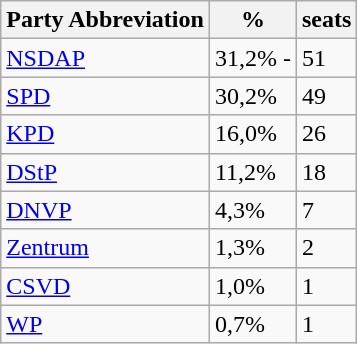<table class="wikitable">
<tr>
<th>Party Abbreviation</th>
<th>%</th>
<th>seats</th>
</tr>
<tr>
<td><a href='#'>NSDAP</a></td>
<td>31,2% -</td>
<td>51</td>
</tr>
<tr>
<td><a href='#'>SPD</a></td>
<td>30,2%</td>
<td>49</td>
</tr>
<tr>
<td><a href='#'>KPD</a></td>
<td>16,0%</td>
<td>26</td>
</tr>
<tr>
<td><a href='#'>DStP</a></td>
<td>11,2%</td>
<td>18</td>
</tr>
<tr>
<td><a href='#'>DNVP</a></td>
<td>4,3%</td>
<td>7</td>
</tr>
<tr>
<td><a href='#'>Zentrum</a></td>
<td>1,3%</td>
<td>2</td>
</tr>
<tr>
<td><a href='#'>CSVD</a></td>
<td>1,0%</td>
<td>1</td>
</tr>
<tr>
<td><a href='#'>WP</a></td>
<td>0,7%</td>
<td>1</td>
</tr>
</table>
